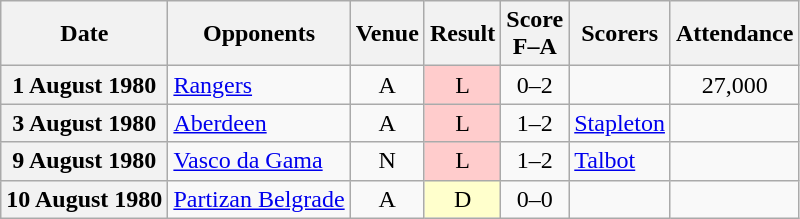<table class="wikitable plainrowheaders" style="text-align:center">
<tr>
<th scope="col">Date</th>
<th scope="col">Opponents</th>
<th scope="col">Venue</th>
<th scope="col">Result</th>
<th scope="col">Score<br>F–A</th>
<th scope="col">Scorers</th>
<th scope="col">Attendance</th>
</tr>
<tr>
<th scope="row">1 August 1980</th>
<td align="left"><a href='#'>Rangers</a></td>
<td>A</td>
<td style="background:#fcc">L</td>
<td>0–2</td>
<td align="left"></td>
<td>27,000</td>
</tr>
<tr>
<th scope="row">3 August 1980</th>
<td align="left"><a href='#'>Aberdeen</a></td>
<td>A</td>
<td style="background:#fcc">L</td>
<td>1–2</td>
<td align="left"><a href='#'>Stapleton</a></td>
<td></td>
</tr>
<tr>
<th scope="row">9 August 1980</th>
<td align="left"><a href='#'>Vasco da Gama</a></td>
<td>N</td>
<td style="background:#fcc">L</td>
<td>1–2</td>
<td align="left"><a href='#'>Talbot</a></td>
<td></td>
</tr>
<tr>
<th scope="row">10 August 1980</th>
<td align="left"><a href='#'>Partizan Belgrade</a></td>
<td>A</td>
<td style="background:#ffc">D</td>
<td>0–0</td>
<td align="left"></td>
<td></td>
</tr>
</table>
